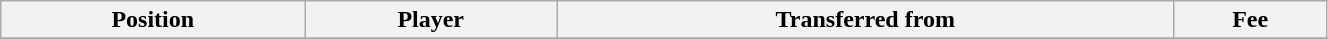<table class="wikitable sortable" style="width:70%; text-align:center; font-size:100%; text-align:left;">
<tr>
<th>Position</th>
<th>Player</th>
<th>Transferred from</th>
<th>Fee</th>
</tr>
<tr>
</tr>
</table>
